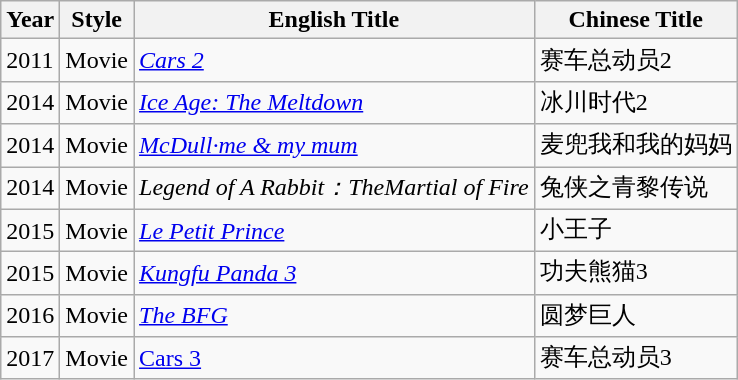<table class="wikitable">
<tr>
<th>Year</th>
<th>Style</th>
<th>English Title</th>
<th>Chinese Title</th>
</tr>
<tr>
<td>2011</td>
<td>Movie</td>
<td><em><a href='#'>Cars 2</a></em></td>
<td>赛车总动员2</td>
</tr>
<tr>
<td>2014</td>
<td>Movie</td>
<td><em><a href='#'>Ice Age: The Meltdown</a></em></td>
<td>冰川时代2</td>
</tr>
<tr>
<td>2014</td>
<td>Movie</td>
<td><em><a href='#'>McDull·me & my mum</a></em></td>
<td>麦兜我和我的妈妈</td>
</tr>
<tr>
<td>2014</td>
<td>Movie</td>
<td><em>Legend of A Rabbit：TheMartial of Fire</em></td>
<td>兔侠之青黎传说</td>
</tr>
<tr>
<td>2015</td>
<td>Movie</td>
<td><em><a href='#'>Le Petit Prince</a></em></td>
<td>小王子</td>
</tr>
<tr>
<td>2015</td>
<td>Movie</td>
<td><em><a href='#'>Kungfu Panda 3</a></em></td>
<td>功夫熊猫3</td>
</tr>
<tr>
<td>2016</td>
<td>Movie</td>
<td><em><a href='#'>The BFG</a></em></td>
<td>圆梦巨人</td>
</tr>
<tr>
<td>2017</td>
<td>Movie</td>
<td><a href='#'>Cars 3</a></td>
<td>赛车总动员3</td>
</tr>
</table>
